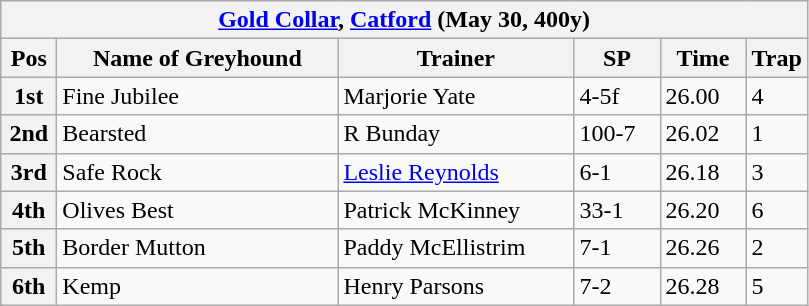<table class="wikitable">
<tr>
<th colspan="6"><a href='#'>Gold Collar</a>, <a href='#'>Catford</a> (May 30, 400y)</th>
</tr>
<tr>
<th width=30>Pos</th>
<th width=180>Name of Greyhound</th>
<th width=150>Trainer</th>
<th width=50>SP</th>
<th width=50>Time</th>
<th width=30>Trap</th>
</tr>
<tr>
<th>1st</th>
<td>Fine Jubilee</td>
<td>Marjorie Yate</td>
<td>4-5f</td>
<td>26.00</td>
<td>4</td>
</tr>
<tr>
<th>2nd</th>
<td>Bearsted</td>
<td>R Bunday</td>
<td>100-7</td>
<td>26.02</td>
<td>1</td>
</tr>
<tr>
<th>3rd</th>
<td>Safe Rock</td>
<td><a href='#'>Leslie Reynolds</a></td>
<td>6-1</td>
<td>26.18</td>
<td>3</td>
</tr>
<tr>
<th>4th</th>
<td>Olives Best</td>
<td>Patrick McKinney</td>
<td>33-1</td>
<td>26.20</td>
<td>6</td>
</tr>
<tr>
<th>5th</th>
<td>Border Mutton</td>
<td>Paddy McEllistrim</td>
<td>7-1</td>
<td>26.26</td>
<td>2</td>
</tr>
<tr>
<th>6th</th>
<td>Kemp</td>
<td>Henry Parsons</td>
<td>7-2</td>
<td>26.28</td>
<td>5</td>
</tr>
</table>
